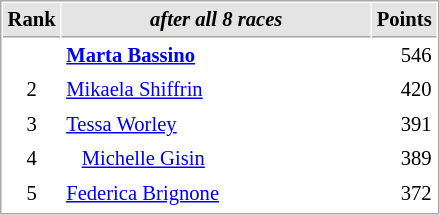<table cellspacing="1" cellpadding="3" style="border:1px solid #aaa; font-size:86%;">
<tr style="background:#e4e4e4;">
<th style="border-bottom:1px solid #aaa; width:10px;">Rank</th>
<th style="border-bottom:1px solid #aaa; width:200px; white-space:nowrap;"><em>after all 8 races</em></th>
<th style="border-bottom:1px solid #aaa; width:20px;">Points</th>
</tr>
<tr>
<td style="text-align:center;"></td>
<td> <strong><a href='#'>Marta Bassino</a></strong></td>
<td align="right">546</td>
</tr>
<tr>
<td style="text-align:center;">2</td>
<td> <a href='#'>Mikaela Shiffrin</a></td>
<td align="right">420</td>
</tr>
<tr>
<td style="text-align:center;">3</td>
<td> <a href='#'>Tessa Worley</a></td>
<td align="right">391</td>
</tr>
<tr>
<td style="text-align:center;">4</td>
<td>   <a href='#'>Michelle Gisin</a></td>
<td align="right">389</td>
</tr>
<tr>
<td style="text-align:center;">5</td>
<td> <a href='#'>Federica Brignone</a></td>
<td align="right">372</td>
</tr>
<tr>
</tr>
</table>
